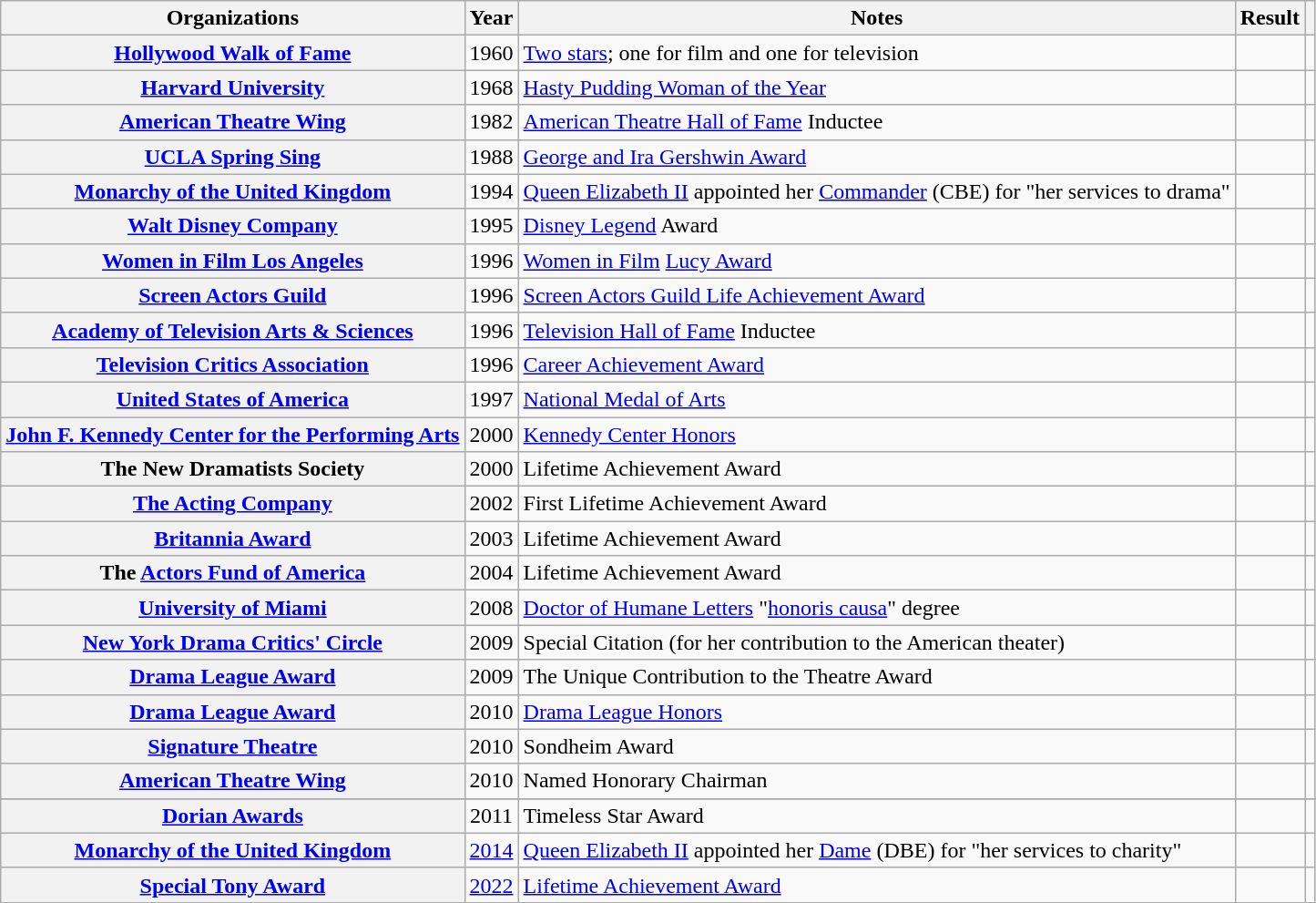<table class= "wikitable plainrowheaders sortable">
<tr>
<th>Organizations</th>
<th scope="col">Year</th>
<th scope="col">Notes</th>
<th scope="col">Result</th>
<th scope="col" class="unsortable"></th>
</tr>
<tr>
<th rowspan="1" scope="row"><a href='#'>Hollywood Walk of Fame</a></th>
<td style="text-align:center;">1960</td>
<td><a href='#'>Two stars</a>; one for film and one for television</td>
<td></td>
<td style="text-align:center;"></td>
</tr>
<tr>
<th rowspan="1" scope="row"><a href='#'>Harvard University</a></th>
<td style="text-align:center;">1968</td>
<td><a href='#'>Hasty Pudding Woman of the Year</a></td>
<td></td>
<td style="text-align:center;"></td>
</tr>
<tr>
<th rowspan="1" scope="row"><a href='#'>American Theatre Wing</a></th>
<td style="text-align:center;">1982</td>
<td><a href='#'>American Theatre Hall of Fame</a> Inductee</td>
<td></td>
<td style="text-align:center;"></td>
</tr>
<tr>
<th rowspan="1" scope="row"><a href='#'>UCLA Spring Sing</a></th>
<td style="text-align:center;">1988</td>
<td><a href='#'>George and Ira Gershwin Award</a></td>
<td></td>
<td style="text-align:center;"></td>
</tr>
<tr>
<th rowspan="1" scope="row"><a href='#'>Monarchy of the United Kingdom</a></th>
<td style="text-align:center;">1994</td>
<td><a href='#'>Queen Elizabeth II</a> appointed her <a href='#'>Commander</a> (CBE) for "her services to drama"</td>
<td></td>
<td style="text-align:center;"></td>
</tr>
<tr>
<th rowspan="1" scope="row"><a href='#'>Walt Disney Company</a></th>
<td style="text-align:center;">1995</td>
<td><a href='#'>Disney Legend</a> Award</td>
<td></td>
<td style="text-align:center;"></td>
</tr>
<tr>
<th rowspan="1" scope="row"><a href='#'>Women in Film Los Angeles</a></th>
<td style="text-align:center;">1996</td>
<td><a href='#'>Women in Film</a> <a href='#'>Lucy Award</a></td>
<td></td>
<td style="text-align:center;"></td>
</tr>
<tr>
<th rowspan="1" scope="row"><a href='#'>Screen Actors Guild</a></th>
<td style="text-align:center;">1996</td>
<td><a href='#'>Screen Actors Guild Life Achievement Award</a></td>
<td></td>
<td style="text-align:center;"></td>
</tr>
<tr>
<th rowspan="1" scope="row"><a href='#'>Academy of Television Arts & Sciences</a></th>
<td style="text-align:center;">1996</td>
<td><a href='#'>Television Hall of Fame</a> Inductee</td>
<td></td>
<td style="text-align:center;"></td>
</tr>
<tr>
<th rowspan="1" scope="row"><a href='#'>Television Critics Association</a></th>
<td style="text-align:center;">1996</td>
<td><a href='#'>Career Achievement Award</a></td>
<td></td>
<td style="text-align:center;"></td>
</tr>
<tr>
<th rowspan="1" scope="row"><a href='#'>United States of America</a></th>
<td style="text-align:center;">1997</td>
<td><a href='#'>National Medal of Arts</a></td>
<td></td>
<td style="text-align:center;"></td>
</tr>
<tr>
<th rowspan="1" scope="row"><a href='#'>John F. Kennedy Center for the Performing Arts</a></th>
<td style="text-align:center;">2000</td>
<td><a href='#'>Kennedy Center Honors</a></td>
<td></td>
<td style="text-align:center;"></td>
</tr>
<tr>
<th rowspan="1" scope="row">The New Dramatists Society</th>
<td style="text-align:center;">2000</td>
<td>Lifetime Achievement Award</td>
<td></td>
<td style="text-align:center;"></td>
</tr>
<tr>
<th rowspan="1" scope="row"><a href='#'>The Acting Company</a></th>
<td style="text-align:center;">2002</td>
<td>First Lifetime Achievement Award</td>
<td></td>
<td style="text-align:center;"></td>
</tr>
<tr>
<th rowspan="1" scope="row"><a href='#'>Britannia Award</a></th>
<td style="text-align:center;">2003</td>
<td>Lifetime Achievement Award</td>
<td></td>
<td style="text-align:center;"></td>
</tr>
<tr>
<th rowspan="1" scope="row">The <a href='#'>Actors Fund of America</a></th>
<td style="text-align:center;">2004</td>
<td>Lifetime Achievement Award</td>
<td></td>
<td style="text-align:center;"></td>
</tr>
<tr>
<th rowspan="1" scope="row"><a href='#'>University of Miami</a></th>
<td style="text-align:center;">2008</td>
<td><a href='#'>Doctor of Humane Letters</a> "<a href='#'>honoris causa</a>" degree</td>
<td></td>
<td style="text-align:center;"></td>
</tr>
<tr>
<th rowspan="1" scope="row"><a href='#'>New York Drama Critics' Circle</a></th>
<td style="text-align:center;">2009</td>
<td>Special Citation (for her contribution to the American theater)</td>
<td></td>
<td style="text-align:center;"></td>
</tr>
<tr>
<th rowspan="1" scope="row"><a href='#'>Drama League Award</a></th>
<td style="text-align:center;">2009</td>
<td>The Unique Contribution to the Theatre Award</td>
<td></td>
<td style="text-align:center;"></td>
</tr>
<tr>
<th rowspan="1" scope="row"><a href='#'>Drama League Award</a></th>
<td style="text-align:center;">2010</td>
<td><a href='#'>Drama League Honors</a></td>
<td></td>
<td style="text-align:center;"></td>
</tr>
<tr>
<th rowspan="1" scope="row"><a href='#'>Signature Theatre</a></th>
<td style="text-align:center;">2010</td>
<td>Sondheim Award</td>
<td></td>
<td style="text-align:center;"></td>
</tr>
<tr>
<th rowspan="1" scope="row"><a href='#'>American Theatre Wing</a></th>
<td style="text-align:center;">2010</td>
<td>Named Honorary Chairman</td>
<td></td>
<td style="text-align:center;"></td>
</tr>
<tr>
</tr>
<tr>
<th rowspan="1" scope="row"><a href='#'>Dorian Awards</a></th>
<td style="text-align:center;">2011</td>
<td>Timeless Star Award</td>
<td></td>
<td style="text-align:center;"></td>
</tr>
<tr>
<th rowspan="1" scope="row"><a href='#'>Monarchy of the United Kingdom</a></th>
<td style="text-align:center;"><a href='#'>2014</a></td>
<td><a href='#'>Queen Elizabeth II</a> appointed her <a href='#'>Dame</a> (DBE) for "her services to charity"</td>
<td></td>
<td style="text-align:center;"></td>
</tr>
<tr>
<th rowspan="1" scope="row"><a href='#'>Special Tony Award</a></th>
<td style="text-align:center;"><a href='#'>2022</a></td>
<td><a href='#'>Lifetime Achievement Award</a></td>
<td></td>
<td style="text-align:center;"></td>
</tr>
<tr>
</tr>
</table>
